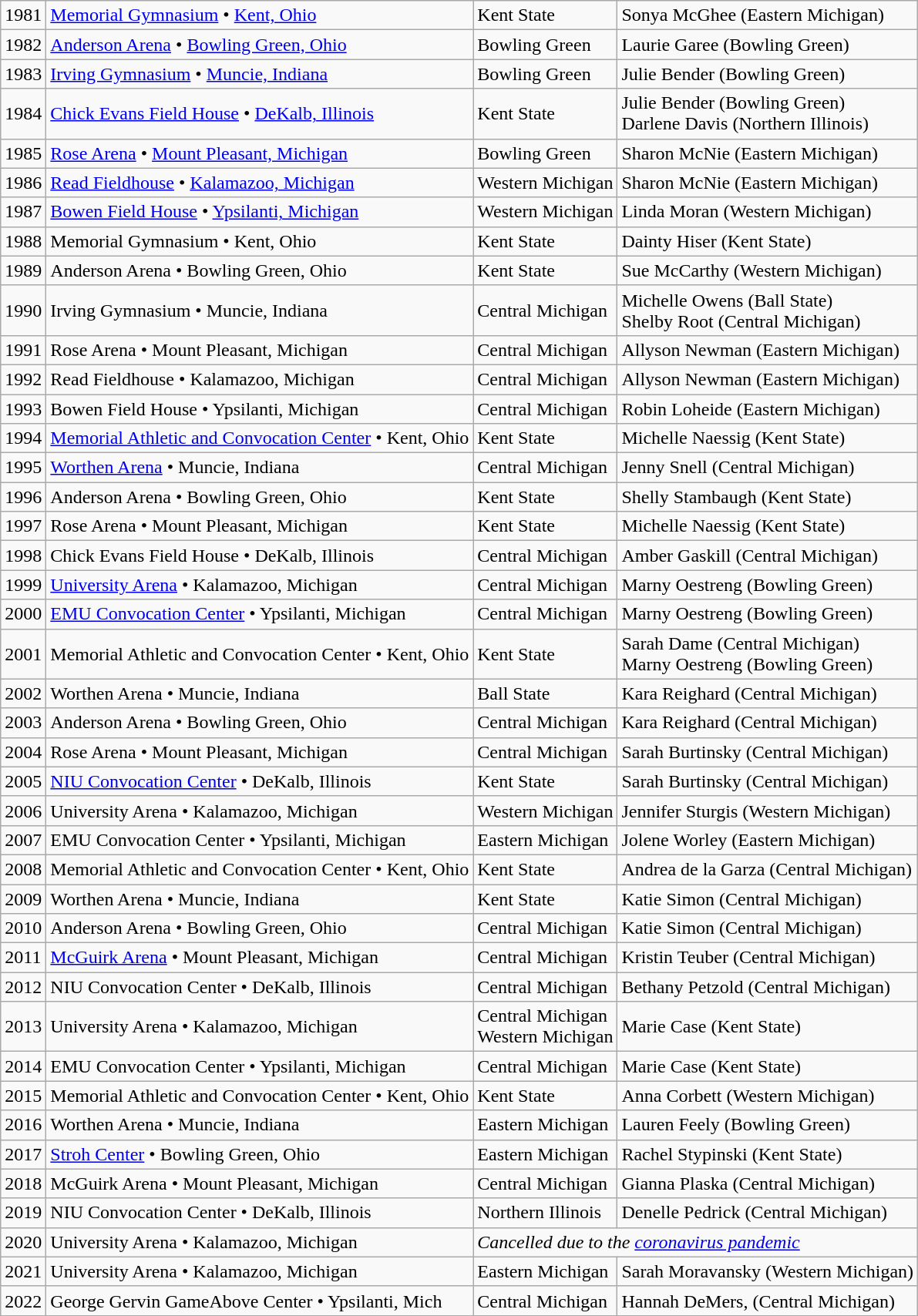<table class="wikitable sortable">
<tr>
<td>1981</td>
<td><a href='#'>Memorial Gymnasium</a> • <a href='#'>Kent, Ohio</a></td>
<td>Kent State</td>
<td>Sonya McGhee (Eastern Michigan)</td>
</tr>
<tr>
<td>1982</td>
<td><a href='#'>Anderson Arena</a> • <a href='#'>Bowling Green, Ohio</a></td>
<td>Bowling Green</td>
<td>Laurie Garee (Bowling Green)</td>
</tr>
<tr>
<td>1983</td>
<td><a href='#'>Irving Gymnasium</a> • <a href='#'>Muncie, Indiana</a></td>
<td>Bowling Green</td>
<td>Julie Bender (Bowling Green)</td>
</tr>
<tr>
<td>1984</td>
<td><a href='#'>Chick Evans Field House</a> • <a href='#'>DeKalb, Illinois</a></td>
<td>Kent State</td>
<td>Julie Bender (Bowling Green)<br>Darlene Davis (Northern Illinois)</td>
</tr>
<tr>
<td>1985</td>
<td><a href='#'>Rose Arena</a> • <a href='#'>Mount Pleasant, Michigan</a></td>
<td>Bowling Green</td>
<td>Sharon McNie (Eastern Michigan)</td>
</tr>
<tr>
<td>1986</td>
<td><a href='#'>Read Fieldhouse</a> • <a href='#'>Kalamazoo, Michigan</a></td>
<td>Western Michigan</td>
<td>Sharon McNie (Eastern Michigan)</td>
</tr>
<tr>
<td>1987</td>
<td><a href='#'>Bowen Field House</a> • <a href='#'>Ypsilanti, Michigan</a></td>
<td>Western Michigan</td>
<td>Linda Moran (Western Michigan)</td>
</tr>
<tr>
<td>1988</td>
<td>Memorial Gymnasium • Kent, Ohio</td>
<td>Kent State</td>
<td>Dainty Hiser (Kent State)</td>
</tr>
<tr>
<td>1989</td>
<td>Anderson Arena • Bowling Green, Ohio</td>
<td>Kent State</td>
<td>Sue McCarthy (Western Michigan)</td>
</tr>
<tr>
<td>1990</td>
<td>Irving Gymnasium • Muncie, Indiana</td>
<td>Central Michigan</td>
<td>Michelle Owens (Ball State)<br>Shelby Root (Central Michigan)</td>
</tr>
<tr>
<td>1991</td>
<td>Rose Arena • Mount Pleasant, Michigan</td>
<td>Central Michigan</td>
<td>Allyson Newman (Eastern Michigan)</td>
</tr>
<tr>
<td>1992</td>
<td>Read Fieldhouse • Kalamazoo, Michigan</td>
<td>Central Michigan</td>
<td>Allyson Newman (Eastern Michigan)</td>
</tr>
<tr>
<td>1993</td>
<td>Bowen Field House • Ypsilanti, Michigan</td>
<td>Central Michigan</td>
<td>Robin Loheide (Eastern Michigan)</td>
</tr>
<tr>
<td>1994</td>
<td><a href='#'>Memorial Athletic and Convocation Center</a> • Kent, Ohio</td>
<td>Kent State</td>
<td>Michelle Naessig (Kent State)</td>
</tr>
<tr>
<td>1995</td>
<td><a href='#'>Worthen Arena</a> • Muncie, Indiana</td>
<td>Central Michigan</td>
<td>Jenny Snell (Central Michigan)</td>
</tr>
<tr>
<td>1996</td>
<td>Anderson Arena • Bowling Green, Ohio</td>
<td>Kent State</td>
<td>Shelly Stambaugh (Kent State)</td>
</tr>
<tr>
<td>1997</td>
<td>Rose Arena • Mount Pleasant, Michigan</td>
<td>Kent State</td>
<td>Michelle Naessig (Kent State)</td>
</tr>
<tr>
<td>1998</td>
<td>Chick Evans Field House • DeKalb, Illinois</td>
<td>Central Michigan</td>
<td>Amber Gaskill (Central Michigan)</td>
</tr>
<tr>
<td>1999</td>
<td><a href='#'>University Arena</a> • Kalamazoo, Michigan</td>
<td>Central Michigan</td>
<td>Marny Oestreng (Bowling Green)</td>
</tr>
<tr>
<td>2000</td>
<td><a href='#'>EMU Convocation Center</a> • Ypsilanti, Michigan</td>
<td>Central Michigan</td>
<td>Marny Oestreng (Bowling Green)</td>
</tr>
<tr>
<td>2001</td>
<td>Memorial Athletic and Convocation Center • Kent, Ohio</td>
<td>Kent State</td>
<td>Sarah Dame (Central Michigan)<br>Marny Oestreng (Bowling Green)</td>
</tr>
<tr>
<td>2002</td>
<td>Worthen Arena • Muncie, Indiana</td>
<td>Ball State</td>
<td>Kara Reighard (Central Michigan)</td>
</tr>
<tr>
<td>2003</td>
<td>Anderson Arena • Bowling Green, Ohio</td>
<td>Central Michigan</td>
<td>Kara Reighard (Central Michigan)</td>
</tr>
<tr>
<td>2004</td>
<td>Rose Arena • Mount Pleasant, Michigan</td>
<td>Central Michigan</td>
<td>Sarah Burtinsky (Central Michigan)</td>
</tr>
<tr>
<td>2005</td>
<td><a href='#'>NIU Convocation Center</a> • DeKalb, Illinois</td>
<td>Kent State</td>
<td>Sarah Burtinsky (Central Michigan)</td>
</tr>
<tr>
<td>2006</td>
<td>University Arena • Kalamazoo, Michigan</td>
<td>Western Michigan</td>
<td>Jennifer Sturgis (Western Michigan)</td>
</tr>
<tr>
<td>2007</td>
<td>EMU Convocation Center • Ypsilanti, Michigan</td>
<td>Eastern Michigan</td>
<td>Jolene Worley (Eastern Michigan)</td>
</tr>
<tr>
<td>2008</td>
<td>Memorial Athletic and Convocation Center • Kent, Ohio</td>
<td>Kent State</td>
<td>Andrea de la Garza (Central Michigan)</td>
</tr>
<tr>
<td>2009</td>
<td>Worthen Arena • Muncie, Indiana</td>
<td>Kent State</td>
<td>Katie Simon (Central Michigan)</td>
</tr>
<tr>
<td>2010</td>
<td>Anderson Arena • Bowling Green, Ohio</td>
<td>Central Michigan</td>
<td>Katie Simon (Central Michigan)</td>
</tr>
<tr>
<td>2011</td>
<td><a href='#'>McGuirk Arena</a> • Mount Pleasant, Michigan</td>
<td>Central Michigan</td>
<td>Kristin Teuber (Central Michigan)</td>
</tr>
<tr>
<td>2012</td>
<td>NIU Convocation Center • DeKalb, Illinois</td>
<td>Central Michigan</td>
<td>Bethany Petzold (Central Michigan)</td>
</tr>
<tr>
<td>2013</td>
<td>University Arena • Kalamazoo, Michigan</td>
<td>Central Michigan<br>Western Michigan</td>
<td>Marie Case (Kent State)</td>
</tr>
<tr>
<td>2014</td>
<td>EMU Convocation Center • Ypsilanti, Michigan</td>
<td>Central Michigan</td>
<td>Marie Case (Kent State)</td>
</tr>
<tr>
<td>2015</td>
<td>Memorial Athletic and Convocation Center • Kent, Ohio</td>
<td>Kent State</td>
<td>Anna Corbett (Western Michigan)</td>
</tr>
<tr>
<td>2016</td>
<td>Worthen Arena • Muncie, Indiana</td>
<td>Eastern Michigan</td>
<td>Lauren Feely (Bowling Green)</td>
</tr>
<tr>
<td>2017</td>
<td><a href='#'>Stroh Center</a> • Bowling Green, Ohio</td>
<td>Eastern Michigan</td>
<td>Rachel Stypinski (Kent State)</td>
</tr>
<tr>
<td>2018</td>
<td>McGuirk Arena • Mount Pleasant, Michigan</td>
<td>Central Michigan</td>
<td>Gianna Plaska (Central Michigan)</td>
</tr>
<tr>
<td>2019</td>
<td>NIU Convocation Center • DeKalb, Illinois</td>
<td>Northern Illinois</td>
<td>Denelle Pedrick (Central Michigan)</td>
</tr>
<tr>
<td>2020</td>
<td>University Arena • Kalamazoo, Michigan</td>
<td colspan=2><em>Cancelled due to the <a href='#'>coronavirus pandemic</a></em></td>
</tr>
<tr>
<td>2021</td>
<td>University Arena • Kalamazoo, Michigan</td>
<td>Eastern Michigan</td>
<td>Sarah Moravansky (Western Michigan)</td>
</tr>
<tr>
<td>2022</td>
<td>George Gervin GameAbove Center • Ypsilanti, Mich</td>
<td>Central Michigan</td>
<td>Hannah DeMers, (Central Michigan)</td>
</tr>
</table>
